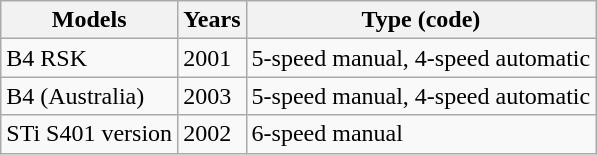<table class="wikitable">
<tr>
<th>Models</th>
<th>Years</th>
<th>Type (code)</th>
</tr>
<tr>
<td>B4 RSK</td>
<td>2001</td>
<td>5-speed manual, 4-speed automatic</td>
</tr>
<tr>
<td>B4 (Australia)</td>
<td>2003</td>
<td>5-speed manual, 4-speed automatic</td>
</tr>
<tr>
<td>STi S401 version</td>
<td>2002</td>
<td>6-speed manual</td>
</tr>
</table>
